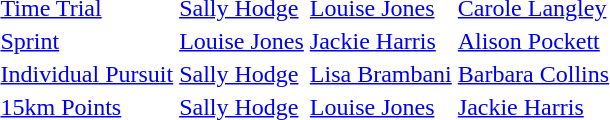<table>
<tr style="background:#ccc;">
</tr>
<tr>
<td><a href='#'>Time Trial</a></td>
<td><a href='#'>Sally Hodge</a></td>
<td><a href='#'>Louise Jones</a></td>
<td><a href='#'>Carole Langley</a></td>
</tr>
<tr>
<td><a href='#'>Sprint</a></td>
<td><a href='#'>Louise Jones</a></td>
<td><a href='#'>Jackie Harris</a></td>
<td><a href='#'>Alison Pockett</a></td>
</tr>
<tr>
<td><a href='#'>Individual Pursuit</a></td>
<td><a href='#'>Sally Hodge</a></td>
<td><a href='#'>Lisa Brambani</a></td>
<td><a href='#'>Barbara Collins</a></td>
</tr>
<tr>
<td><a href='#'>15km Points</a></td>
<td><a href='#'>Sally Hodge</a></td>
<td><a href='#'>Louise Jones</a></td>
<td><a href='#'>Jackie Harris</a></td>
</tr>
</table>
